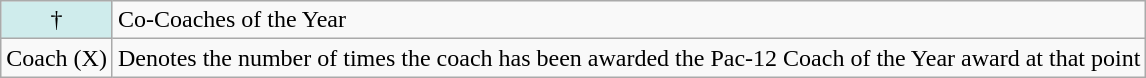<table class="wikitable">
<tr>
<td style="background-color:#CFECEC;" align="center">†</td>
<td>Co-Coaches of the Year</td>
</tr>
<tr>
<td>Coach (X)</td>
<td>Denotes the number of times the coach has been awarded the Pac-12 Coach of the Year award at that point</td>
</tr>
</table>
